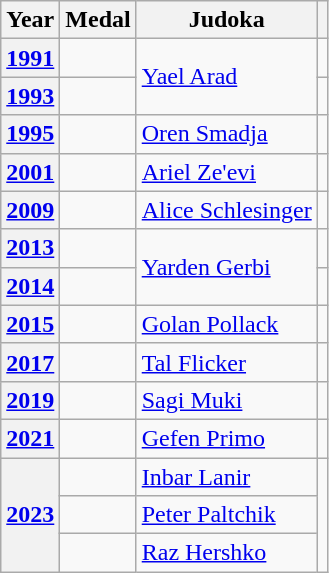<table class="wikitable sortable">
<tr>
<th>Year</th>
<th>Medal</th>
<th>Judoka</th>
<th class=unsortable></th>
</tr>
<tr>
<th><a href='#'>1991</a></th>
<td align=center></td>
<td rowspan=2><a href='#'>Yael Arad</a></td>
<td></td>
</tr>
<tr>
<th><a href='#'>1993</a></th>
<td align=center></td>
<td></td>
</tr>
<tr>
<th><a href='#'>1995</a></th>
<td align=center></td>
<td><a href='#'>Oren Smadja</a></td>
<td></td>
</tr>
<tr>
<th><a href='#'>2001</a></th>
<td align=center></td>
<td><a href='#'>Ariel Ze'evi</a></td>
<td></td>
</tr>
<tr>
<th><a href='#'>2009</a></th>
<td align=center></td>
<td><a href='#'>Alice Schlesinger</a></td>
<td></td>
</tr>
<tr>
<th><a href='#'>2013</a></th>
<td align=center></td>
<td rowspan=2><a href='#'>Yarden Gerbi</a></td>
<td></td>
</tr>
<tr>
<th><a href='#'>2014</a></th>
<td align=center></td>
<td></td>
</tr>
<tr>
<th><a href='#'>2015</a></th>
<td align=center></td>
<td><a href='#'>Golan Pollack</a></td>
<td></td>
</tr>
<tr>
<th><a href='#'>2017</a></th>
<td align=center></td>
<td><a href='#'>Tal Flicker</a></td>
<td></td>
</tr>
<tr>
<th><a href='#'>2019</a></th>
<td align=center></td>
<td><a href='#'>Sagi Muki</a></td>
<td></td>
</tr>
<tr>
<th><a href='#'>2021</a></th>
<td align=center></td>
<td><a href='#'>Gefen Primo</a></td>
<td></td>
</tr>
<tr>
<th rowspan=3><a href='#'>2023</a></th>
<td align=center></td>
<td><a href='#'>Inbar Lanir</a></td>
<td rowspan=3></td>
</tr>
<tr>
<td align=center></td>
<td><a href='#'>Peter Paltchik</a></td>
</tr>
<tr>
<td align=center></td>
<td><a href='#'>Raz Hershko</a></td>
</tr>
</table>
